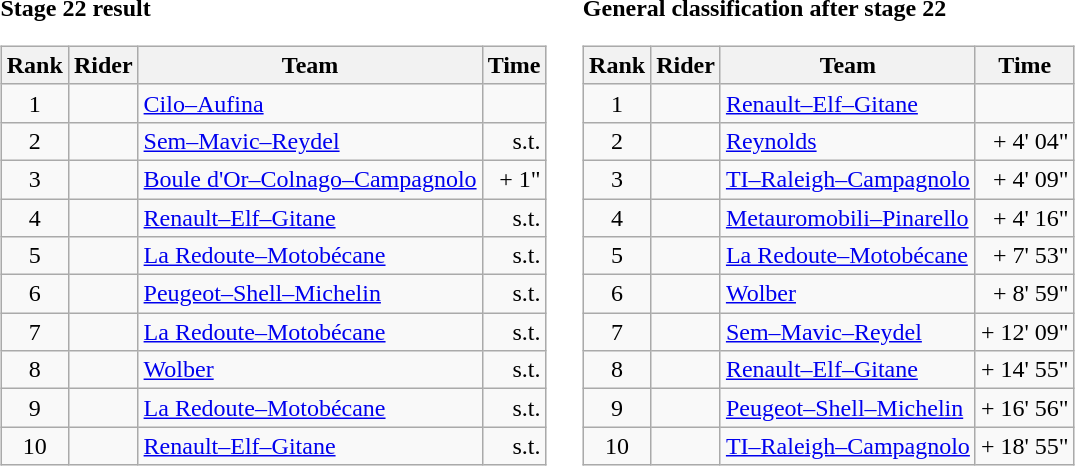<table>
<tr>
<td><strong>Stage 22 result</strong><br><table class="wikitable">
<tr>
<th scope="col">Rank</th>
<th scope="col">Rider</th>
<th scope="col">Team</th>
<th scope="col">Time</th>
</tr>
<tr>
<td style="text-align:center;">1</td>
<td></td>
<td><a href='#'>Cilo–Aufina</a></td>
<td style="text-align:right;"></td>
</tr>
<tr>
<td style="text-align:center;">2</td>
<td></td>
<td><a href='#'>Sem–Mavic–Reydel</a></td>
<td style="text-align:right;">s.t.</td>
</tr>
<tr>
<td style="text-align:center;">3</td>
<td></td>
<td><a href='#'>Boule d'Or–Colnago–Campagnolo</a></td>
<td style="text-align:right;">+ 1"</td>
</tr>
<tr>
<td style="text-align:center;">4</td>
<td> </td>
<td><a href='#'>Renault–Elf–Gitane</a></td>
<td style="text-align:right;">s.t.</td>
</tr>
<tr>
<td style="text-align:center;">5</td>
<td></td>
<td><a href='#'>La Redoute–Motobécane</a></td>
<td style="text-align:right;">s.t.</td>
</tr>
<tr>
<td style="text-align:center;">6</td>
<td></td>
<td><a href='#'>Peugeot–Shell–Michelin</a></td>
<td style="text-align:right;">s.t.</td>
</tr>
<tr>
<td style="text-align:center;">7</td>
<td></td>
<td><a href='#'>La Redoute–Motobécane</a></td>
<td style="text-align:right;">s.t.</td>
</tr>
<tr>
<td style="text-align:center;">8</td>
<td></td>
<td><a href='#'>Wolber</a></td>
<td style="text-align:right;">s.t.</td>
</tr>
<tr>
<td style="text-align:center;">9</td>
<td></td>
<td><a href='#'>La Redoute–Motobécane</a></td>
<td style="text-align:right;">s.t.</td>
</tr>
<tr>
<td style="text-align:center;">10</td>
<td></td>
<td><a href='#'>Renault–Elf–Gitane</a></td>
<td style="text-align:right;">s.t.</td>
</tr>
</table>
</td>
<td></td>
<td><strong>General classification after stage 22</strong><br><table class="wikitable">
<tr>
<th scope="col">Rank</th>
<th scope="col">Rider</th>
<th scope="col">Team</th>
<th scope="col">Time</th>
</tr>
<tr>
<td style="text-align:center;">1</td>
<td> </td>
<td><a href='#'>Renault–Elf–Gitane</a></td>
<td style="text-align:right;"></td>
</tr>
<tr>
<td style="text-align:center;">2</td>
<td></td>
<td><a href='#'>Reynolds</a></td>
<td style="text-align:right;">+ 4' 04"</td>
</tr>
<tr>
<td style="text-align:center;">3</td>
<td></td>
<td><a href='#'>TI–Raleigh–Campagnolo</a></td>
<td style="text-align:right;">+ 4' 09"</td>
</tr>
<tr>
<td style="text-align:center;">4</td>
<td></td>
<td><a href='#'>Metauromobili–Pinarello</a></td>
<td style="text-align:right;">+ 4' 16"</td>
</tr>
<tr>
<td style="text-align:center;">5</td>
<td></td>
<td><a href='#'>La Redoute–Motobécane</a></td>
<td style="text-align:right;">+ 7' 53"</td>
</tr>
<tr>
<td style="text-align:center;">6</td>
<td></td>
<td><a href='#'>Wolber</a></td>
<td style="text-align:right;">+ 8' 59"</td>
</tr>
<tr>
<td style="text-align:center;">7</td>
<td></td>
<td><a href='#'>Sem–Mavic–Reydel</a></td>
<td style="text-align:right;">+ 12' 09"</td>
</tr>
<tr>
<td style="text-align:center;">8</td>
<td></td>
<td><a href='#'>Renault–Elf–Gitane</a></td>
<td style="text-align:right;">+ 14' 55"</td>
</tr>
<tr>
<td style="text-align:center;">9</td>
<td></td>
<td><a href='#'>Peugeot–Shell–Michelin</a></td>
<td style="text-align:right;">+ 16' 56"</td>
</tr>
<tr>
<td style="text-align:center;">10</td>
<td></td>
<td><a href='#'>TI–Raleigh–Campagnolo</a></td>
<td style="text-align:right;">+ 18' 55"</td>
</tr>
</table>
</td>
</tr>
</table>
